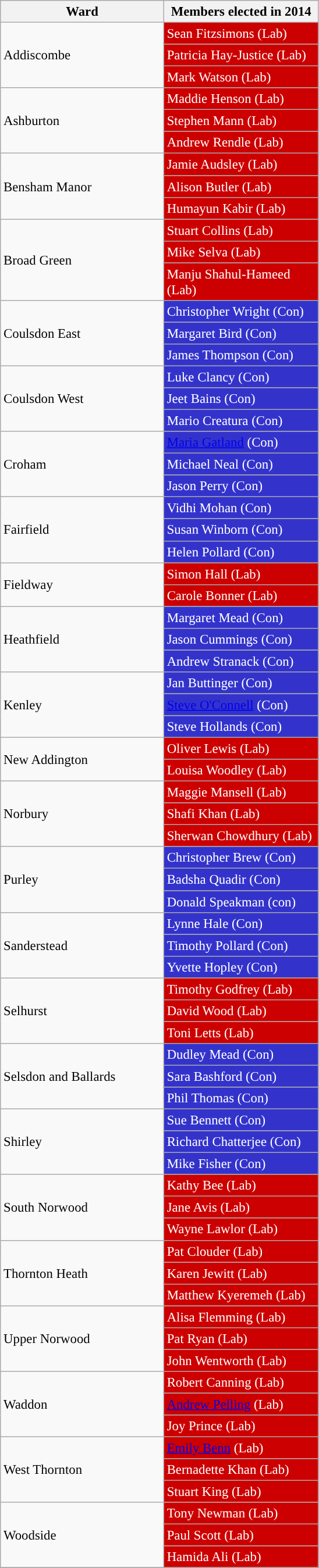<table class="wikitable" style="background: #f9f9f9; font-size: 95%; clear:both">
<tr>
<th width=180>Ward</th>
<th width=170>Members elected in 2014</th>
</tr>
<tr>
<td rowspan=3>Addiscombe</td>
<td style="background:#cc0000; color:white">Sean Fitzsimons (Lab)</td>
</tr>
<tr>
<td style="background:#cc0000; color:white">Patricia Hay-Justice (Lab)</td>
</tr>
<tr>
<td style="background:#cc0000; color:white">Mark Watson (Lab)</td>
</tr>
<tr>
<td rowspan=3>Ashburton</td>
<td style="background:#cc0000; color:white">Maddie Henson (Lab)</td>
</tr>
<tr>
<td style="background:#cc0000; color:white">Stephen Mann (Lab)</td>
</tr>
<tr>
<td style="background:#cc0000; color:white">Andrew Rendle (Lab)</td>
</tr>
<tr>
<td rowspan=3>Bensham Manor</td>
<td style="background:#cc0000; color:white">Jamie Audsley (Lab)</td>
</tr>
<tr>
<td style="background:#cc0000; color:white">Alison Butler (Lab)</td>
</tr>
<tr>
<td style="background:#cc0000; color:white">Humayun Kabir (Lab)</td>
</tr>
<tr>
<td rowspan=3>Broad Green</td>
<td style="background:#cc0000; color:white">Stuart Collins (Lab)</td>
</tr>
<tr>
<td style="background:#cc0000; color:white">Mike Selva (Lab)</td>
</tr>
<tr>
<td style="background:#cc0000; color:white">Manju Shahul-Hameed (Lab)</td>
</tr>
<tr>
<td rowspan=3>Coulsdon East</td>
<td style="background:#3333cc; color:white">Christopher Wright (Con)</td>
</tr>
<tr>
<td style="background:#3333cc; color:white">Margaret Bird (Con)</td>
</tr>
<tr>
<td style="background:#3333cc; color:white">James Thompson (Con)</td>
</tr>
<tr>
<td rowspan=3>Coulsdon West</td>
<td style="background:#3333cc; color:white">Luke Clancy (Con)</td>
</tr>
<tr>
<td style="background:#3333cc; color:white">Jeet Bains (Con)</td>
</tr>
<tr>
<td style="background:#3333cc; color:white">Mario Creatura (Con)</td>
</tr>
<tr>
<td rowspan=3>Croham</td>
<td style="background:#3333cc; color:white"><a href='#'>Maria Gatland</a> (Con)</td>
</tr>
<tr>
<td style="background:#3333cc; color:white">Michael Neal (Con)</td>
</tr>
<tr>
<td style="background:#3333cc; color:white">Jason Perry (Con)</td>
</tr>
<tr>
<td rowspan=3>Fairfield</td>
<td style="background:#3333cc; color:white">Vidhi Mohan (Con)</td>
</tr>
<tr>
<td style="background:#3333cc; color:white">Susan Winborn (Con)</td>
</tr>
<tr>
<td style="background:#3333cc; color:white">Helen Pollard (Con)</td>
</tr>
<tr>
<td rowspan=2>Fieldway</td>
<td style="background:#cc0000; color:white">Simon Hall (Lab)</td>
</tr>
<tr>
<td style="background:#cc0000; color:white">Carole Bonner (Lab)</td>
</tr>
<tr>
<td rowspan=3>Heathfield</td>
<td style="background:#3333cc; color:white">Margaret Mead (Con)</td>
</tr>
<tr>
<td style="background:#3333cc; color:white">Jason Cummings (Con)</td>
</tr>
<tr>
<td style="background:#3333cc; color:white">Andrew Stranack (Con)</td>
</tr>
<tr>
<td rowspan=3>Kenley</td>
<td style="background:#3333cc; color:white">Jan Buttinger (Con)</td>
</tr>
<tr>
<td style="background:#3333cc; color:white"><a href='#'>Steve O'Connell</a> (Con)</td>
</tr>
<tr>
<td style="background:#3333cc; color:white">Steve Hollands (Con)</td>
</tr>
<tr>
<td rowspan=2>New Addington</td>
<td style="background:#cc0000; color:white">Oliver Lewis (Lab)</td>
</tr>
<tr>
<td style="background:#cc0000; color:white">Louisa Woodley (Lab)</td>
</tr>
<tr>
<td rowspan=3>Norbury</td>
<td style="background:#cc0000; color:white">Maggie Mansell (Lab)</td>
</tr>
<tr>
<td style="background:#cc0000; color:white">Shafi Khan (Lab)</td>
</tr>
<tr>
<td style="background:#cc0000; color:white">Sherwan Chowdhury (Lab)</td>
</tr>
<tr>
<td rowspan=3>Purley</td>
<td style="background:#3333cc; color:white">Christopher Brew (Con)</td>
</tr>
<tr>
<td style="background:#3333cc; color:white">Badsha Quadir (Con)</td>
</tr>
<tr>
<td style="background:#3333cc; color:white">Donald Speakman (con)</td>
</tr>
<tr>
<td rowspan=3>Sanderstead</td>
<td style="background:#3333cc; color:white">Lynne Hale (Con)</td>
</tr>
<tr>
<td style="background:#3333cc; color:white">Timothy Pollard (Con)</td>
</tr>
<tr>
<td style="background:#3333cc; color:white">Yvette Hopley (Con)</td>
</tr>
<tr>
<td rowspan=3>Selhurst</td>
<td style="background:#cc0000; color:white">Timothy Godfrey (Lab)</td>
</tr>
<tr>
<td style="background:#cc0000; color:white">David Wood (Lab)</td>
</tr>
<tr>
<td style="background:#cc0000; color:white">Toni Letts (Lab)</td>
</tr>
<tr>
<td rowspan=3>Selsdon and Ballards</td>
<td style="background:#3333cc; color:white">Dudley Mead (Con)</td>
</tr>
<tr>
<td style="background:#3333cc; color:white">Sara Bashford (Con)</td>
</tr>
<tr>
<td style="background:#3333cc; color:white">Phil Thomas (Con)</td>
</tr>
<tr>
<td rowspan=3>Shirley</td>
<td style="background:#3333cc; color:white">Sue Bennett (Con)</td>
</tr>
<tr>
<td style="background:#3333cc; color:white">Richard Chatterjee (Con)</td>
</tr>
<tr>
<td style="background:#3333cc; color:white">Mike Fisher (Con)</td>
</tr>
<tr>
<td rowspan=3>South Norwood</td>
<td style="background:#cc0000; color:white">Kathy Bee (Lab)</td>
</tr>
<tr>
<td style="background:#cc0000; color:white">Jane Avis (Lab)</td>
</tr>
<tr>
<td style="background:#cc0000; color:white">Wayne Lawlor (Lab)</td>
</tr>
<tr>
<td rowspan=3>Thornton Heath</td>
<td style="background:#cc0000; color:white">Pat Clouder (Lab)</td>
</tr>
<tr>
<td style="background:#cc0000; color:white">Karen Jewitt (Lab)</td>
</tr>
<tr>
<td style="background:#cc0000; color:white">Matthew Kyeremeh (Lab)</td>
</tr>
<tr>
<td rowspan=3>Upper Norwood</td>
<td style="background:#cc0000; color:white">Alisa Flemming (Lab)</td>
</tr>
<tr>
<td style="background:#cc0000; color:white">Pat Ryan (Lab)</td>
</tr>
<tr>
<td style="background:#cc0000; color:white">John Wentworth (Lab)</td>
</tr>
<tr>
<td rowspan=3>Waddon</td>
<td style="background:#cc0000; color:white">Robert Canning (Lab)</td>
</tr>
<tr>
<td style="background:#cc0000; color:white"><a href='#'>Andrew Pelling</a> (Lab)</td>
</tr>
<tr>
<td style="background:#cc0000; color:white">Joy Prince (Lab)</td>
</tr>
<tr>
<td rowspan=3>West Thornton</td>
<td style="background:#cc0000; color:white"><a href='#'>Emily Benn</a> (Lab)</td>
</tr>
<tr>
<td style="background:#cc0000; color:white">Bernadette Khan (Lab)</td>
</tr>
<tr>
<td style="background:#cc0000; color:white">Stuart King (Lab)</td>
</tr>
<tr>
<td rowspan=3>Woodside</td>
<td style="background:#cc0000; color:white">Tony Newman (Lab)</td>
</tr>
<tr>
<td style="background:#cc0000; color:white">Paul Scott (Lab)</td>
</tr>
<tr>
<td style="background:#cc0000; color:white">Hamida Ali (Lab)</td>
</tr>
<tr>
</tr>
</table>
